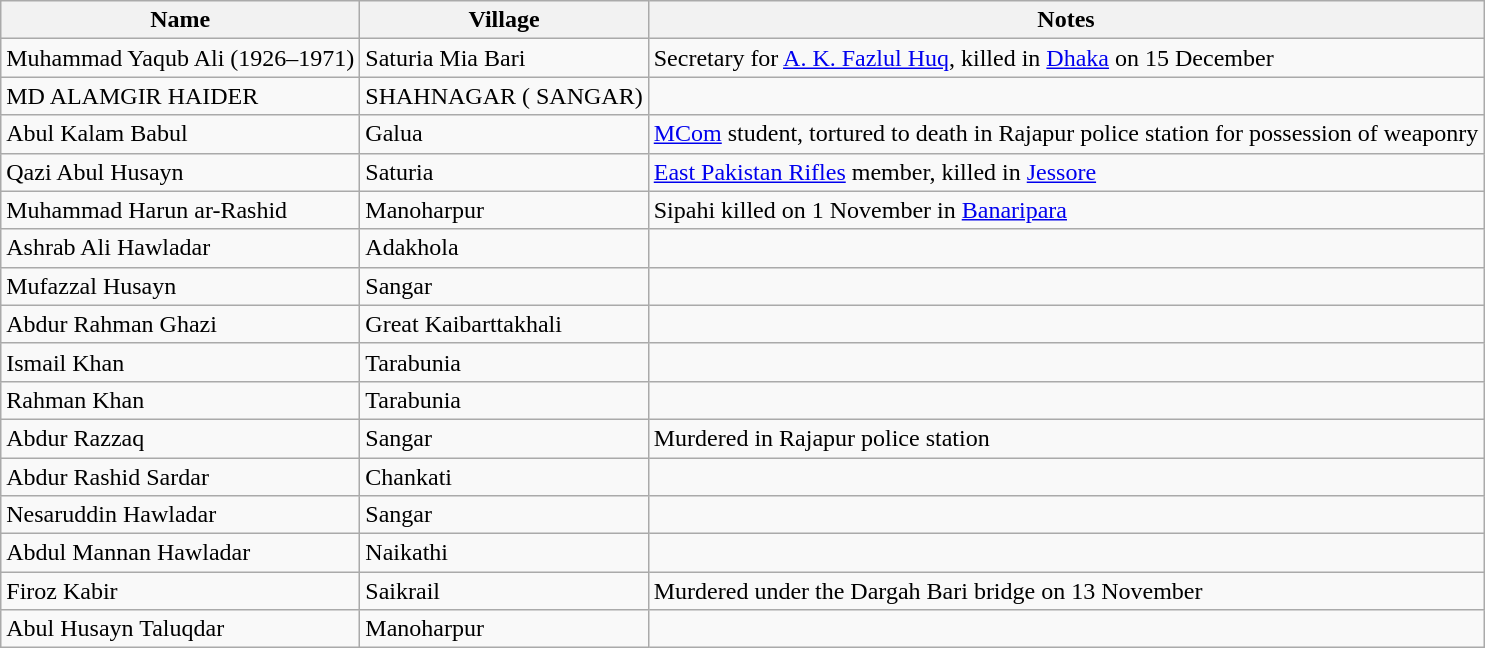<table class="wikitable">
<tr>
<th>Name</th>
<th>Village</th>
<th>Notes</th>
</tr>
<tr>
<td>Muhammad Yaqub Ali (1926–1971)</td>
<td>Saturia Mia Bari</td>
<td>Secretary for <a href='#'>A. K. Fazlul Huq</a>, killed in <a href='#'>Dhaka</a> on 15 December</td>
</tr>
<tr>
<td>MD ALAMGIR HAIDER</td>
<td>SHAHNAGAR ( SANGAR)</td>
</tr>
<tr>
<td>Abul Kalam Babul</td>
<td>Galua</td>
<td><a href='#'>MCom</a> student, tortured to death in Rajapur police station for possession of weaponry</td>
</tr>
<tr>
<td>Qazi Abul Husayn</td>
<td>Saturia</td>
<td><a href='#'>East Pakistan Rifles</a> member, killed in <a href='#'>Jessore</a></td>
</tr>
<tr>
<td>Muhammad Harun ar-Rashid</td>
<td>Manoharpur</td>
<td>Sipahi killed on 1 November in <a href='#'>Banaripara</a></td>
</tr>
<tr>
<td>Ashrab Ali Hawladar</td>
<td>Adakhola</td>
<td></td>
</tr>
<tr>
<td>Mufazzal Husayn</td>
<td>Sangar</td>
<td></td>
</tr>
<tr>
<td>Abdur Rahman Ghazi</td>
<td>Great Kaibarttakhali</td>
<td></td>
</tr>
<tr>
<td>Ismail Khan</td>
<td>Tarabunia</td>
<td></td>
</tr>
<tr>
<td>Rahman Khan</td>
<td>Tarabunia</td>
<td></td>
</tr>
<tr>
<td>Abdur Razzaq</td>
<td>Sangar</td>
<td>Murdered in Rajapur police station</td>
</tr>
<tr>
<td>Abdur Rashid Sardar</td>
<td>Chankati</td>
<td></td>
</tr>
<tr>
<td>Nesaruddin Hawladar</td>
<td>Sangar</td>
<td></td>
</tr>
<tr>
<td>Abdul Mannan Hawladar</td>
<td>Naikathi</td>
<td></td>
</tr>
<tr>
<td>Firoz Kabir</td>
<td>Saikrail</td>
<td>Murdered under the Dargah Bari bridge on 13 November</td>
</tr>
<tr>
<td>Abul Husayn Taluqdar</td>
<td>Manoharpur</td>
<td></td>
</tr>
</table>
